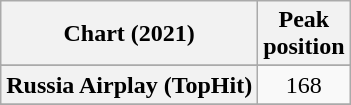<table class="wikitable sortable plainrowheaders" style="text-align:center">
<tr>
<th scope="col">Chart (2021)</th>
<th scope="col">Peak<br>position</th>
</tr>
<tr>
</tr>
<tr>
<th scope="row">Russia Airplay (TopHit)</th>
<td>168</td>
</tr>
<tr>
</tr>
</table>
